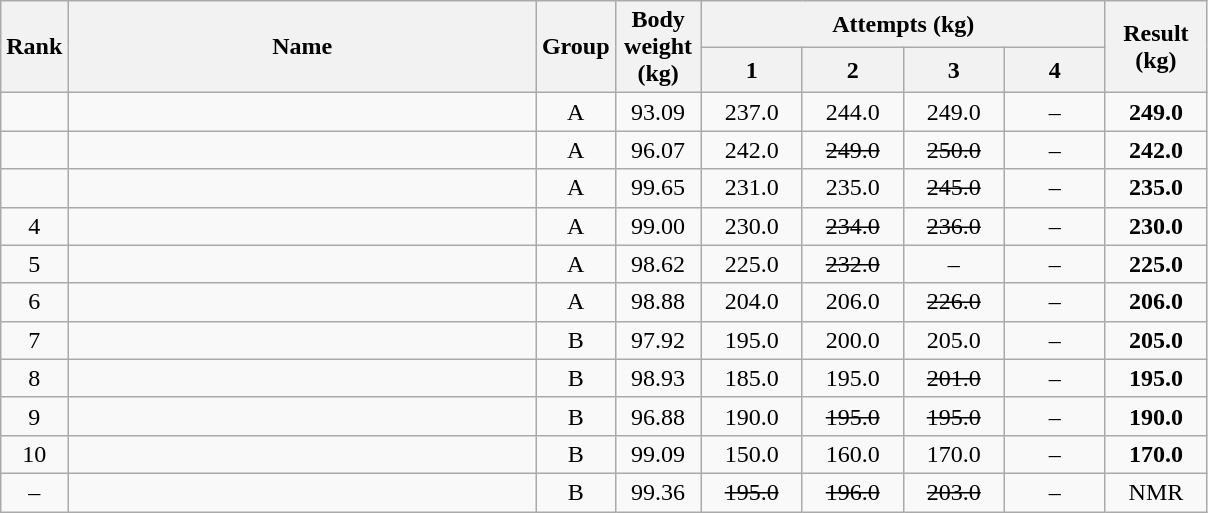<table class="wikitable" style="text-align:center;">
<tr>
<th rowspan=2>Rank</th>
<th rowspan=2 width=305>Name</th>
<th rowspan=2 width=20>Group</th>
<th rowspan=2 width=50>Body weight (kg)</th>
<th colspan=4>Attempts (kg)</th>
<th rowspan=2 width=60>Result (kg)</th>
</tr>
<tr>
<th width=60>1</th>
<th width=60>2</th>
<th width=60>3</th>
<th width=60>4</th>
</tr>
<tr>
<td></td>
<td align=left></td>
<td>A</td>
<td>93.09</td>
<td>237.0</td>
<td>244.0</td>
<td>249.0</td>
<td>–</td>
<td><strong>249.0</strong> </td>
</tr>
<tr>
<td></td>
<td align=left></td>
<td>A</td>
<td>96.07</td>
<td>242.0</td>
<td><s>249.0</s></td>
<td><s>250.0</s></td>
<td>–</td>
<td><strong>242.0</strong></td>
</tr>
<tr>
<td></td>
<td align=left></td>
<td>A</td>
<td>99.65</td>
<td>231.0</td>
<td>235.0</td>
<td><s>245.0</s></td>
<td>–</td>
<td><strong>235.0</strong></td>
</tr>
<tr>
<td>4</td>
<td align=left></td>
<td>A</td>
<td>99.00</td>
<td>230.0</td>
<td><s>234.0</s></td>
<td><s>236.0</s></td>
<td>–</td>
<td><strong>230.0</strong></td>
</tr>
<tr>
<td>5</td>
<td align=left></td>
<td>A</td>
<td>98.62</td>
<td>225.0</td>
<td><s>232.0</s></td>
<td>–</td>
<td>–</td>
<td><strong>225.0</strong></td>
</tr>
<tr>
<td>6</td>
<td align=left></td>
<td>A</td>
<td>98.88</td>
<td>204.0</td>
<td>206.0</td>
<td><s>226.0</s></td>
<td>–</td>
<td><strong>206.0</strong></td>
</tr>
<tr>
<td>7</td>
<td align=left></td>
<td>B</td>
<td>97.92</td>
<td>195.0</td>
<td>200.0</td>
<td>205.0</td>
<td>–</td>
<td><strong>205.0</strong></td>
</tr>
<tr>
<td>8</td>
<td align=left></td>
<td>B</td>
<td>98.93</td>
<td>185.0</td>
<td>195.0</td>
<td><s>201.0</s></td>
<td>–</td>
<td><strong>195.0</strong></td>
</tr>
<tr>
<td>9</td>
<td align=left></td>
<td>B</td>
<td>96.88</td>
<td>190.0</td>
<td><s>195.0</s></td>
<td><s>195.0</s></td>
<td>–</td>
<td><strong>190.0</strong></td>
</tr>
<tr>
<td>10</td>
<td align=left></td>
<td>B</td>
<td>99.09</td>
<td>150.0</td>
<td>160.0</td>
<td>170.0</td>
<td>–</td>
<td><strong>170.0</strong></td>
</tr>
<tr>
<td>–</td>
<td align=left></td>
<td>B</td>
<td>99.36</td>
<td><s>195.0</s></td>
<td><s>196.0</s></td>
<td><s>203.0</s></td>
<td>–</td>
<td>NMR</td>
</tr>
</table>
